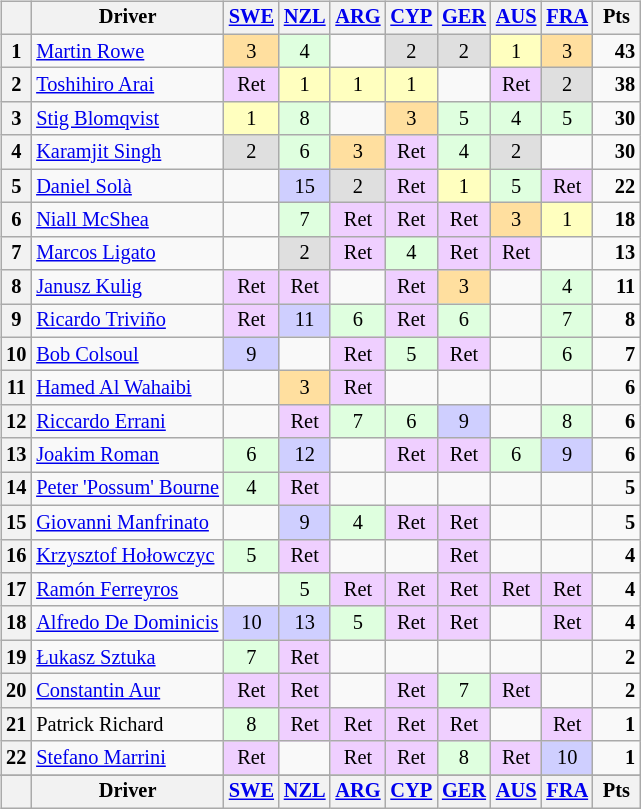<table>
<tr>
<td><br><table class="wikitable" style="font-size: 85%; text-align: center;">
<tr valign="top">
<th valign="middle"></th>
<th valign="middle">Driver</th>
<th><a href='#'>SWE</a><br></th>
<th><a href='#'>NZL</a><br></th>
<th><a href='#'>ARG</a><br></th>
<th><a href='#'>CYP</a><br></th>
<th><a href='#'>GER</a><br></th>
<th><a href='#'>AUS</a><br></th>
<th><a href='#'>FRA</a><br></th>
<th valign="middle"> Pts </th>
</tr>
<tr>
<th>1</th>
<td align=left> <a href='#'>Martin Rowe</a></td>
<td style="background:#ffdf9f;">3</td>
<td style="background:#dfffdf;">4</td>
<td></td>
<td style="background:#dfdfdf;">2</td>
<td style="background:#dfdfdf;">2</td>
<td style="background:#ffffbf;">1</td>
<td style="background:#ffdf9f;">3</td>
<td align="right"><strong>43</strong></td>
</tr>
<tr>
<th>2</th>
<td align=left> <a href='#'>Toshihiro Arai</a></td>
<td style="background:#efcfff;">Ret</td>
<td style="background:#ffffbf;">1</td>
<td style="background:#ffffbf;">1</td>
<td style="background:#ffffbf;">1</td>
<td></td>
<td style="background:#efcfff;">Ret</td>
<td style="background:#dfdfdf;">2</td>
<td align="right"><strong>38</strong></td>
</tr>
<tr>
<th>3</th>
<td align=left> <a href='#'>Stig Blomqvist</a></td>
<td style="background:#ffffbf;">1</td>
<td style="background:#dfffdf;">8</td>
<td></td>
<td style="background:#ffdf9f;">3</td>
<td style="background:#dfffdf;">5</td>
<td style="background:#dfffdf;">4</td>
<td style="background:#dfffdf;">5</td>
<td align="right"><strong>30</strong></td>
</tr>
<tr>
<th>4</th>
<td align=left nowrap> <a href='#'>Karamjit Singh</a></td>
<td style="background:#dfdfdf;">2</td>
<td style="background:#dfffdf;">6</td>
<td style="background:#ffdf9f;">3</td>
<td style="background:#efcfff;">Ret</td>
<td style="background:#dfffdf;">4</td>
<td style="background:#dfdfdf;">2</td>
<td></td>
<td align="right"><strong>30</strong></td>
</tr>
<tr>
<th>5</th>
<td align=left> <a href='#'>Daniel Solà</a></td>
<td></td>
<td style="background:#cfcfff;">15</td>
<td style="background:#dfdfdf;">2</td>
<td style="background:#efcfff;">Ret</td>
<td style="background:#ffffbf;">1</td>
<td style="background:#dfffdf;">5</td>
<td style="background:#efcfff;">Ret</td>
<td align="right"><strong>22</strong></td>
</tr>
<tr>
<th>6</th>
<td align=left> <a href='#'>Niall McShea</a></td>
<td></td>
<td style="background:#dfffdf;">7</td>
<td style="background:#efcfff;">Ret</td>
<td style="background:#efcfff;">Ret</td>
<td style="background:#efcfff;">Ret</td>
<td style="background:#ffdf9f;">3</td>
<td style="background:#ffffbf;">1</td>
<td align="right"><strong>18</strong></td>
</tr>
<tr>
<th>7</th>
<td align=left> <a href='#'>Marcos Ligato</a></td>
<td></td>
<td style="background:#dfdfdf;">2</td>
<td style="background:#efcfff;">Ret</td>
<td style="background:#dfffdf;">4</td>
<td style="background:#efcfff;">Ret</td>
<td style="background:#efcfff;">Ret</td>
<td></td>
<td align="right"><strong>13</strong></td>
</tr>
<tr>
<th>8</th>
<td align=left> <a href='#'>Janusz Kulig</a></td>
<td style="background:#efcfff;">Ret</td>
<td style="background:#efcfff;">Ret</td>
<td></td>
<td style="background:#efcfff;">Ret</td>
<td style="background:#ffdf9f;">3</td>
<td></td>
<td style="background:#dfffdf;">4</td>
<td align="right"><strong>11</strong></td>
</tr>
<tr>
<th>9</th>
<td align=left> <a href='#'>Ricardo Triviño</a></td>
<td style="background:#efcfff;">Ret</td>
<td style="background:#cfcfff;">11</td>
<td style="background:#dfffdf;">6</td>
<td style="background:#efcfff;">Ret</td>
<td style="background:#dfffdf;">6</td>
<td></td>
<td style="background:#dfffdf;">7</td>
<td align="right"><strong>8</strong></td>
</tr>
<tr>
<th>10</th>
<td align=left> <a href='#'>Bob Colsoul</a></td>
<td style="background:#cfcfff;">9</td>
<td></td>
<td style="background:#efcfff;">Ret</td>
<td style="background:#dfffdf;">5</td>
<td style="background:#efcfff;">Ret</td>
<td></td>
<td style="background:#dfffdf;">6</td>
<td align="right"><strong>7</strong></td>
</tr>
<tr>
<th>11</th>
<td align=left> <a href='#'>Hamed Al Wahaibi</a></td>
<td></td>
<td style="background:#ffdf9f;">3</td>
<td style="background:#efcfff;">Ret</td>
<td></td>
<td></td>
<td></td>
<td></td>
<td align="right"><strong>6</strong></td>
</tr>
<tr>
<th>12</th>
<td align=left> <a href='#'>Riccardo Errani</a></td>
<td></td>
<td style="background:#efcfff;">Ret</td>
<td style="background:#dfffdf;">7</td>
<td style="background:#dfffdf;">6</td>
<td style="background:#cfcfff;">9</td>
<td></td>
<td style="background:#dfffdf;">8</td>
<td align="right"><strong>6</strong></td>
</tr>
<tr>
<th>13</th>
<td align=left> <a href='#'>Joakim Roman</a></td>
<td style="background:#dfffdf;">6</td>
<td style="background:#cfcfff;">12</td>
<td></td>
<td style="background:#efcfff;">Ret</td>
<td style="background:#efcfff;">Ret</td>
<td style="background:#dfffdf;">6</td>
<td style="background:#cfcfff;">9</td>
<td align="right"><strong>6</strong></td>
</tr>
<tr>
<th>14</th>
<td align=left> <a href='#'>Peter 'Possum' Bourne</a></td>
<td style="background:#dfffdf;">4</td>
<td style="background:#efcfff;">Ret</td>
<td></td>
<td></td>
<td></td>
<td></td>
<td></td>
<td align="right"><strong>5</strong></td>
</tr>
<tr>
<th>15</th>
<td align=left> <a href='#'>Giovanni Manfrinato</a></td>
<td></td>
<td style="background:#cfcfff;">9</td>
<td style="background:#dfffdf;">4</td>
<td style="background:#efcfff;">Ret</td>
<td style="background:#efcfff;">Ret</td>
<td></td>
<td></td>
<td align="right"><strong>5</strong></td>
</tr>
<tr>
<th>16</th>
<td align=left> <a href='#'>Krzysztof Hołowczyc</a></td>
<td style="background:#dfffdf;">5</td>
<td style="background:#efcfff;">Ret</td>
<td></td>
<td></td>
<td style="background:#efcfff;">Ret</td>
<td></td>
<td></td>
<td align="right"><strong>4</strong></td>
</tr>
<tr>
<th>17</th>
<td align=left> <a href='#'>Ramón Ferreyros</a></td>
<td></td>
<td style="background:#dfffdf;">5</td>
<td style="background:#efcfff;">Ret</td>
<td style="background:#efcfff;">Ret</td>
<td style="background:#efcfff;">Ret</td>
<td style="background:#efcfff;">Ret</td>
<td style="background:#efcfff;">Ret</td>
<td align="right"><strong>4</strong></td>
</tr>
<tr>
<th>18</th>
<td align=left> <a href='#'>Alfredo De Dominicis</a></td>
<td style="background:#cfcfff;">10</td>
<td style="background:#cfcfff;">13</td>
<td style="background:#dfffdf;">5</td>
<td style="background:#efcfff;">Ret</td>
<td style="background:#efcfff;">Ret</td>
<td></td>
<td style="background:#efcfff;">Ret</td>
<td align="right"><strong>4</strong></td>
</tr>
<tr>
<th>19</th>
<td align=left> <a href='#'>Łukasz Sztuka</a></td>
<td style="background:#dfffdf;">7</td>
<td style="background:#efcfff;">Ret</td>
<td></td>
<td></td>
<td></td>
<td></td>
<td></td>
<td align="right"><strong>2</strong></td>
</tr>
<tr>
<th>20</th>
<td align=left> <a href='#'>Constantin Aur</a></td>
<td style="background:#efcfff;">Ret</td>
<td style="background:#efcfff;">Ret</td>
<td></td>
<td style="background:#efcfff;">Ret</td>
<td style="background:#dfffdf;">7</td>
<td style="background:#efcfff;">Ret</td>
<td></td>
<td align="right"><strong>2</strong></td>
</tr>
<tr>
<th>21</th>
<td align=left> Patrick Richard</td>
<td style="background:#dfffdf;">8</td>
<td style="background:#efcfff;">Ret</td>
<td style="background:#efcfff;">Ret</td>
<td style="background:#efcfff;">Ret</td>
<td style="background:#efcfff;">Ret</td>
<td></td>
<td style="background:#efcfff;">Ret</td>
<td align="right"><strong>1</strong></td>
</tr>
<tr>
<th>22</th>
<td align=left> <a href='#'>Stefano Marrini</a></td>
<td style="background:#efcfff;">Ret</td>
<td></td>
<td style="background:#efcfff;">Ret</td>
<td style="background:#efcfff;">Ret</td>
<td style="background:#dfffdf;">8</td>
<td style="background:#efcfff;">Ret</td>
<td style="background:#cfcfff;">10</td>
<td align="right"><strong>1</strong></td>
</tr>
<tr>
</tr>
<tr valign="top">
<th valign="middle"></th>
<th valign="middle">Driver</th>
<th><a href='#'>SWE</a><br></th>
<th><a href='#'>NZL</a><br></th>
<th><a href='#'>ARG</a><br></th>
<th><a href='#'>CYP</a><br></th>
<th><a href='#'>GER</a><br></th>
<th><a href='#'>AUS</a><br></th>
<th><a href='#'>FRA</a><br></th>
<th valign="middle">Pts</th>
</tr>
</table>
</td>
<td valign="top"><br></td>
</tr>
</table>
